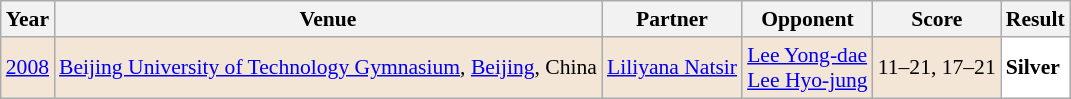<table class="sortable wikitable" style="font-size: 90%">
<tr>
<th>Year</th>
<th>Venue</th>
<th>Partner</th>
<th>Opponent</th>
<th>Score</th>
<th>Result</th>
</tr>
<tr style="background:#F3E6D7">
<td align="center"><a href='#'>2008</a></td>
<td align="left"><a href='#'>Beijing University of Technology Gymnasium</a>, <a href='#'>Beijing</a>, China</td>
<td align="left"> <a href='#'>Liliyana Natsir</a></td>
<td align="left"> <a href='#'>Lee Yong-dae</a><br> <a href='#'>Lee Hyo-jung</a></td>
<td align="left">11–21, 17–21</td>
<td style="text-align:left; background:white"> <strong>Silver</strong></td>
</tr>
</table>
